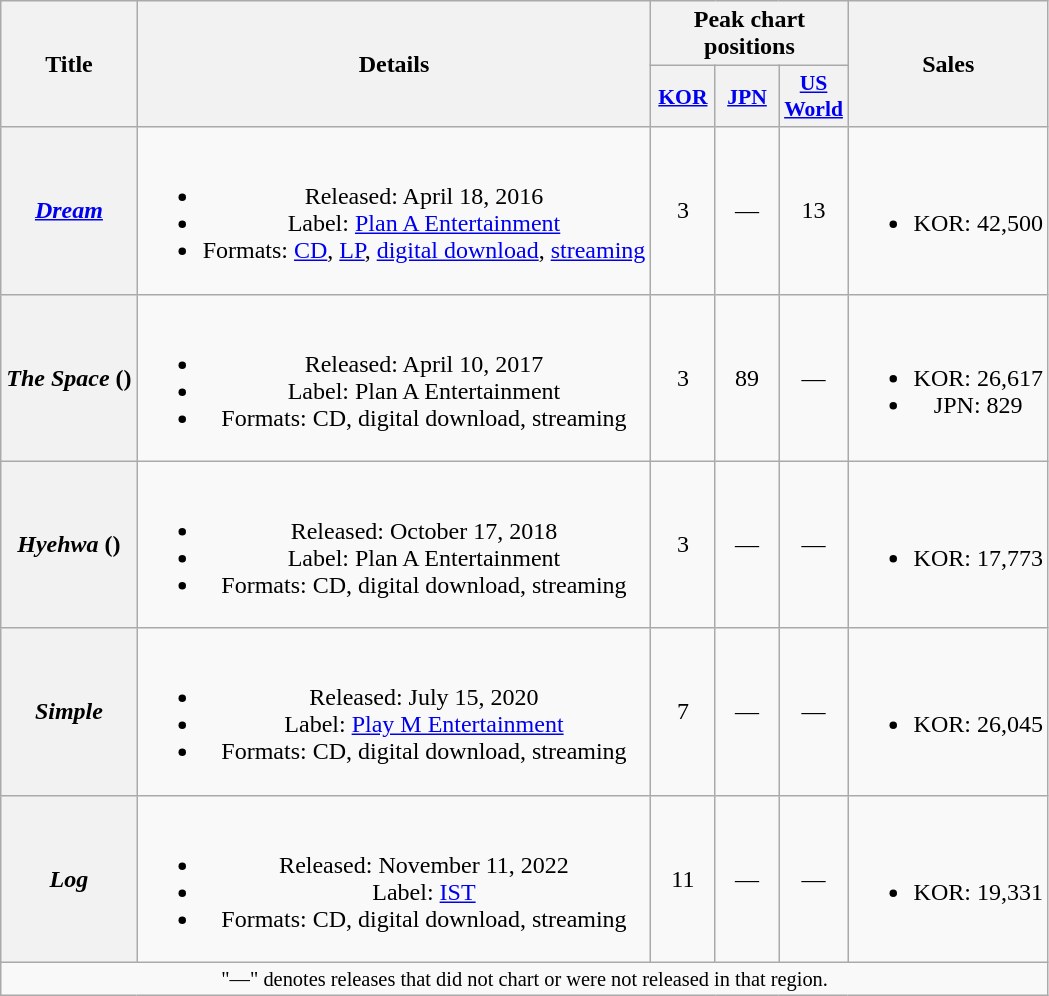<table class="wikitable plainrowheaders" style="text-align:center">
<tr>
<th scope="col" rowspan="2">Title</th>
<th scope="col" rowspan="2">Details</th>
<th scope="col" colspan="3">Peak chart positions</th>
<th scope="col" rowspan="2">Sales</th>
</tr>
<tr>
<th scope="col" style="font-size:90%; width:2.5em"><a href='#'>KOR</a><br></th>
<th scope="col" style="font-size:90%; width:2.5em"><a href='#'>JPN</a><br></th>
<th scope="col" style="font-size:90%; width:2.5em"><a href='#'>US<br>World</a><br></th>
</tr>
<tr>
<th scope="row"><em><a href='#'>Dream</a></em></th>
<td><br><ul><li>Released: April 18, 2016</li><li>Label: <a href='#'>Plan A Entertainment</a></li><li>Formats: <a href='#'>CD</a>, <a href='#'>LP</a>, <a href='#'>digital download</a>, <a href='#'>streaming</a></li></ul></td>
<td>3</td>
<td>—</td>
<td>13</td>
<td><br><ul><li>KOR: 42,500</li></ul></td>
</tr>
<tr>
<th scope="row"><em>The Space</em> ()</th>
<td><br><ul><li>Released: April 10, 2017</li><li>Label: Plan A Entertainment</li><li>Formats: CD, digital download, streaming</li></ul></td>
<td>3</td>
<td>89</td>
<td>—</td>
<td><br><ul><li>KOR: 26,617</li><li>JPN: 829</li></ul></td>
</tr>
<tr>
<th scope="row"><em>Hyehwa</em> ()</th>
<td><br><ul><li>Released: October 17, 2018</li><li>Label: Plan A Entertainment</li><li>Formats: CD, digital download, streaming</li></ul></td>
<td>3</td>
<td>—</td>
<td>—</td>
<td><br><ul><li>KOR: 17,773</li></ul></td>
</tr>
<tr>
<th scope="row"><em>Simple</em></th>
<td><br><ul><li>Released: July 15, 2020</li><li>Label: <a href='#'>Play M Entertainment</a></li><li>Formats: CD, digital download, streaming</li></ul></td>
<td>7</td>
<td>—</td>
<td>—</td>
<td><br><ul><li>KOR: 26,045</li></ul></td>
</tr>
<tr>
<th scope="row"><em>Log</em></th>
<td><br><ul><li>Released: November 11, 2022</li><li>Label: <a href='#'>IST</a></li><li>Formats: CD, digital download, streaming</li></ul></td>
<td>11</td>
<td>—</td>
<td>—</td>
<td><br><ul><li>KOR: 19,331</li></ul></td>
</tr>
<tr>
<td colspan="6" style="font-size:85%">"—" denotes releases that did not chart or were not released in that region.</td>
</tr>
</table>
